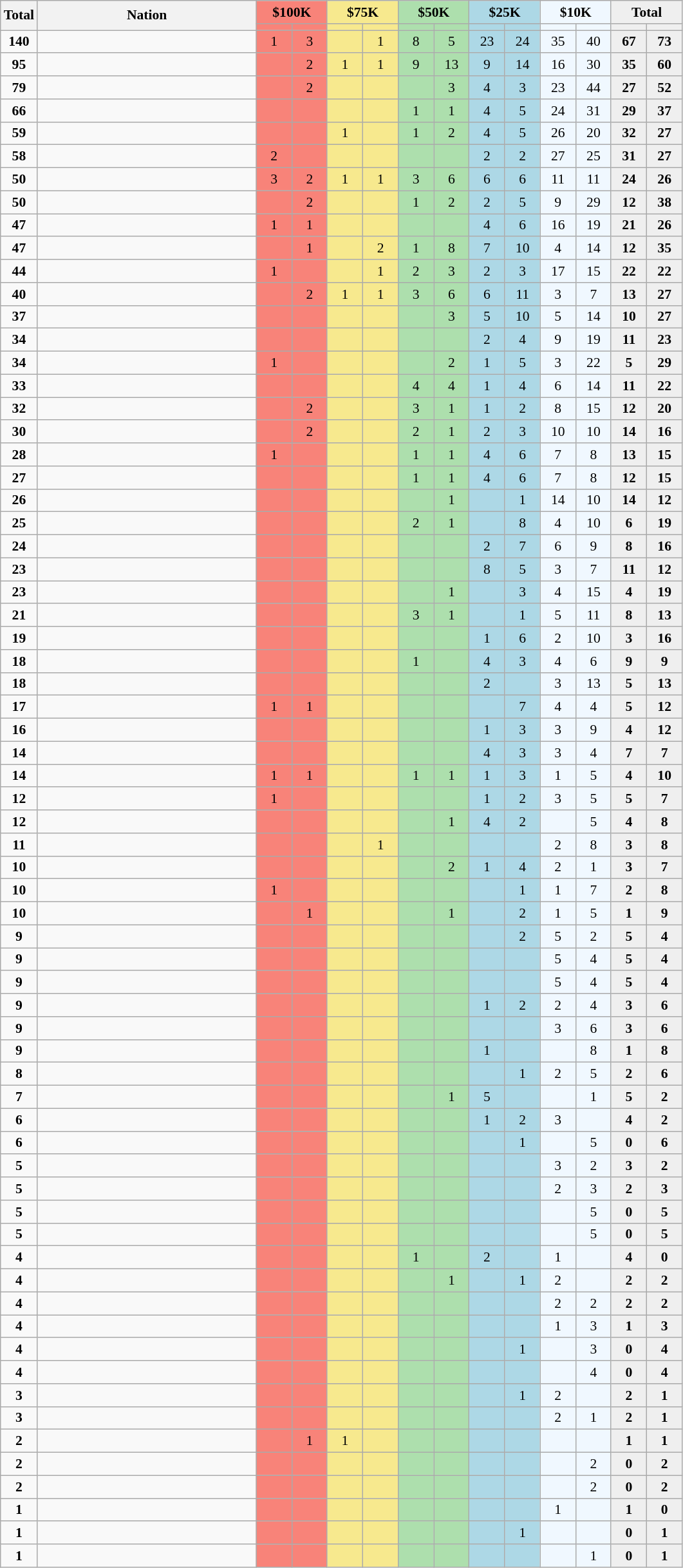<table class="sortable wikitable" style=font-size:90%>
<tr>
<th style="width:30px;" rowspan="2">Total</th>
<th style="width:220px;" rowspan="2">Nation</th>
<th style="background-color:#f88379;" colspan="2">$100K</th>
<th style="background-color:#f7e98e;" colspan="2">$75K</th>
<th style="background-color:#addfad;" colspan="2">$50K</th>
<th style="background-color:lightblue;" colspan="2">$25K</th>
<th style="background-color:#f0f8ff;" colspan="2">$10K</th>
<th style="background-color:#efefef;" colspan="2">Total</th>
</tr>
<tr>
<th style="width:30px; background:#f88379;"></th>
<th style="width:30px; background:#f88379;"></th>
<th style="width:30px; background:#f7e98e;"></th>
<th style="width:30px; background:#f7e98e;"></th>
<th style="width:30px; background:#addfad;"></th>
<th style="width:30px; background:#addfad;"></th>
<th style="width:30px; background:lightblue;"></th>
<th style="width:30px; background:lightblue;"></th>
<th style="width:30px; background:#f0f8ff;"></th>
<th style="width:30px; background:#f0f8ff;"></th>
<th style="width:30px; background:#efefef;"></th>
<th style="width:30px; background:#efefef;"></th>
</tr>
<tr align=center>
<td rowspan="1"><strong>140</strong></td>
<td align=left></td>
<td bgcolor=#f88379>1</td>
<td bgcolor=#f88379>3</td>
<td bgcolor=#f7e98e></td>
<td bgcolor=#f7e98e>1</td>
<td bgcolor=#addfad>8</td>
<td bgcolor=#addfad>5</td>
<td bgcolor=lightblue>23</td>
<td bgcolor=lightblue>24</td>
<td bgcolor=#f0f8ff>35</td>
<td bgcolor=#f0f8ff>40</td>
<td bgcolor=#efefef><strong>67</strong></td>
<td bgcolor=#efefef><strong>73</strong></td>
</tr>
<tr align=center>
<td rowspan="1"><strong>95</strong></td>
<td align=left></td>
<td bgcolor=#f88379></td>
<td bgcolor=#f88379>2</td>
<td bgcolor=#f7e98e>1</td>
<td bgcolor=#f7e98e>1</td>
<td bgcolor=#addfad>9</td>
<td bgcolor=#addfad>13</td>
<td bgcolor=lightblue>9</td>
<td bgcolor=lightblue>14</td>
<td bgcolor=#f0f8ff>16</td>
<td bgcolor=#f0f8ff>30</td>
<td bgcolor=#efefef><strong>35</strong></td>
<td bgcolor=#efefef><strong>60</strong></td>
</tr>
<tr align=center>
<td rowspan="1"><strong>79</strong></td>
<td align=left></td>
<td bgcolor=#f88379></td>
<td bgcolor=#f88379>2</td>
<td bgcolor=#f7e98e></td>
<td bgcolor=#f7e98e></td>
<td bgcolor=#addfad></td>
<td bgcolor=#addfad>3</td>
<td bgcolor=lightblue>4</td>
<td bgcolor=lightblue>3</td>
<td bgcolor=#f0f8ff>23</td>
<td bgcolor=#f0f8ff>44</td>
<td bgcolor=#efefef><strong>27</strong></td>
<td bgcolor=#efefef><strong>52</strong></td>
</tr>
<tr align=center>
<td rowspan="1"><strong>66</strong></td>
<td align=left></td>
<td bgcolor=#f88379></td>
<td bgcolor=#f88379></td>
<td bgcolor=#f7e98e></td>
<td bgcolor=#f7e98e></td>
<td bgcolor=#addfad>1</td>
<td bgcolor=#addfad>1</td>
<td bgcolor=lightblue>4</td>
<td bgcolor=lightblue>5</td>
<td bgcolor=#f0f8ff>24</td>
<td bgcolor=#f0f8ff>31</td>
<td bgcolor=#efefef><strong>29</strong></td>
<td bgcolor=#efefef><strong>37</strong></td>
</tr>
<tr align=center>
<td rowspan="1"><strong>59</strong></td>
<td align=left></td>
<td bgcolor=#f88379></td>
<td bgcolor=#f88379></td>
<td bgcolor=#f7e98e>1</td>
<td bgcolor=#f7e98e></td>
<td bgcolor=#addfad>1</td>
<td bgcolor=#addfad>2</td>
<td bgcolor=lightblue>4</td>
<td bgcolor=lightblue>5</td>
<td bgcolor=#f0f8ff>26</td>
<td bgcolor=#f0f8ff>20</td>
<td bgcolor=#efefef><strong>32</strong></td>
<td bgcolor=#efefef><strong>27</strong></td>
</tr>
<tr align=center>
<td rowspan="1"><strong>58</strong></td>
<td align=left></td>
<td bgcolor=#f88379>2</td>
<td bgcolor=#f88379></td>
<td bgcolor=#f7e98e></td>
<td bgcolor=#f7e98e></td>
<td bgcolor=#addfad></td>
<td bgcolor=#addfad></td>
<td bgcolor=lightblue>2</td>
<td bgcolor=lightblue>2</td>
<td bgcolor=#f0f8ff>27</td>
<td bgcolor=#f0f8ff>25</td>
<td bgcolor=#efefef><strong>31</strong></td>
<td bgcolor=#efefef><strong>27</strong></td>
</tr>
<tr align=center>
<td rowspan="1"><strong>50</strong></td>
<td align=left></td>
<td bgcolor=#f88379>3</td>
<td bgcolor=#f88379>2</td>
<td bgcolor=#f7e98e>1</td>
<td bgcolor=#f7e98e>1</td>
<td bgcolor=#addfad>3</td>
<td bgcolor=#addfad>6</td>
<td bgcolor=lightblue>6</td>
<td bgcolor=lightblue>6</td>
<td bgcolor=#f0f8ff>11</td>
<td bgcolor=#f0f8ff>11</td>
<td bgcolor=#efefef><strong>24</strong></td>
<td bgcolor=#efefef><strong>26</strong></td>
</tr>
<tr align=center>
<td rowspan="1"><strong>50</strong></td>
<td align=left></td>
<td bgcolor=#f88379></td>
<td bgcolor=#f88379>2</td>
<td bgcolor=#f7e98e></td>
<td bgcolor=#f7e98e></td>
<td bgcolor=#addfad>1</td>
<td bgcolor=#addfad>2</td>
<td bgcolor=lightblue>2</td>
<td bgcolor=lightblue>5</td>
<td bgcolor=#f0f8ff>9</td>
<td bgcolor=#f0f8ff>29</td>
<td bgcolor=#efefef><strong>12</strong></td>
<td bgcolor=#efefef><strong>38</strong></td>
</tr>
<tr align=center>
<td rowspan="1"><strong>47</strong></td>
<td align=left></td>
<td bgcolor=#f88379>1</td>
<td bgcolor=#f88379>1</td>
<td bgcolor=#f7e98e></td>
<td bgcolor=#f7e98e></td>
<td bgcolor=#addfad></td>
<td bgcolor=#addfad></td>
<td bgcolor=lightblue>4</td>
<td bgcolor=lightblue>6</td>
<td bgcolor=#f0f8ff>16</td>
<td bgcolor=#f0f8ff>19</td>
<td bgcolor=#efefef><strong>21</strong></td>
<td bgcolor=#efefef><strong>26</strong></td>
</tr>
<tr align=center>
<td rowspan="1"><strong>47</strong></td>
<td align=left></td>
<td bgcolor=#f88379></td>
<td bgcolor=#f88379>1</td>
<td bgcolor=#f7e98e></td>
<td bgcolor=#f7e98e>2</td>
<td bgcolor=#addfad>1</td>
<td bgcolor=#addfad>8</td>
<td bgcolor=lightblue>7</td>
<td bgcolor=lightblue>10</td>
<td bgcolor=#f0f8ff>4</td>
<td bgcolor=#f0f8ff>14</td>
<td bgcolor=#efefef><strong>12</strong></td>
<td bgcolor=#efefef><strong>35</strong></td>
</tr>
<tr align=center>
<td rowspan="1"><strong>44</strong></td>
<td align=left></td>
<td bgcolor=#f88379>1</td>
<td bgcolor=#f88379></td>
<td bgcolor=#f7e98e></td>
<td bgcolor=#f7e98e>1</td>
<td bgcolor=#addfad>2</td>
<td bgcolor=#addfad>3</td>
<td bgcolor=lightblue>2</td>
<td bgcolor=lightblue>3</td>
<td bgcolor=#f0f8ff>17</td>
<td bgcolor=#f0f8ff>15</td>
<td bgcolor=#efefef><strong>22</strong></td>
<td bgcolor=#efefef><strong>22</strong></td>
</tr>
<tr align=center>
<td rowspan="1"><strong>40</strong></td>
<td align=left></td>
<td bgcolor=#f88379></td>
<td bgcolor=#f88379>2</td>
<td bgcolor=#f7e98e>1</td>
<td bgcolor=#f7e98e>1</td>
<td bgcolor=#addfad>3</td>
<td bgcolor=#addfad>6</td>
<td bgcolor=lightblue>6</td>
<td bgcolor=lightblue>11</td>
<td bgcolor=#f0f8ff>3</td>
<td bgcolor=#f0f8ff>7</td>
<td bgcolor=#efefef><strong>13</strong></td>
<td bgcolor=#efefef><strong>27</strong></td>
</tr>
<tr align=center>
<td rowspan="1"><strong>37</strong></td>
<td align=left></td>
<td bgcolor=#f88379></td>
<td bgcolor=#f88379></td>
<td bgcolor=#f7e98e></td>
<td bgcolor=#f7e98e></td>
<td bgcolor=#addfad></td>
<td bgcolor=#addfad>3</td>
<td bgcolor=lightblue>5</td>
<td bgcolor=lightblue>10</td>
<td bgcolor=#f0f8ff>5</td>
<td bgcolor=#f0f8ff>14</td>
<td bgcolor=#efefef><strong>10</strong></td>
<td bgcolor=#efefef><strong>27</strong></td>
</tr>
<tr align=center>
<td rowspan="1"><strong>34</strong></td>
<td align=left></td>
<td bgcolor=#f88379></td>
<td bgcolor=#f88379></td>
<td bgcolor=#f7e98e></td>
<td bgcolor=#f7e98e></td>
<td bgcolor=#addfad></td>
<td bgcolor=#addfad></td>
<td bgcolor=lightblue>2</td>
<td bgcolor=lightblue>4</td>
<td bgcolor=#f0f8ff>9</td>
<td bgcolor=#f0f8ff>19</td>
<td bgcolor=#efefef><strong>11</strong></td>
<td bgcolor=#efefef><strong>23</strong></td>
</tr>
<tr align=center>
<td rowspan="1"><strong>34</strong></td>
<td align=left></td>
<td bgcolor=#f88379>1</td>
<td bgcolor=#f88379></td>
<td bgcolor=#f7e98e></td>
<td bgcolor=#f7e98e></td>
<td bgcolor=#addfad></td>
<td bgcolor=#addfad>2</td>
<td bgcolor=lightblue>1</td>
<td bgcolor=lightblue>5</td>
<td bgcolor=#f0f8ff>3</td>
<td bgcolor=#f0f8ff>22</td>
<td bgcolor=#efefef><strong>5</strong></td>
<td bgcolor=#efefef><strong>29</strong></td>
</tr>
<tr align=center>
<td rowspan="1"><strong>33</strong></td>
<td align=left></td>
<td bgcolor=#f88379></td>
<td bgcolor=#f88379></td>
<td bgcolor=#f7e98e></td>
<td bgcolor=#f7e98e></td>
<td bgcolor=#addfad>4</td>
<td bgcolor=#addfad>4</td>
<td bgcolor=lightblue>1</td>
<td bgcolor=lightblue>4</td>
<td bgcolor=#f0f8ff>6</td>
<td bgcolor=#f0f8ff>14</td>
<td bgcolor=#efefef><strong>11</strong></td>
<td bgcolor=#efefef><strong>22</strong></td>
</tr>
<tr align=center>
<td rowspan="1"><strong>32</strong></td>
<td align=left></td>
<td bgcolor=#f88379></td>
<td bgcolor=#f88379>2</td>
<td bgcolor=#f7e98e></td>
<td bgcolor=#f7e98e></td>
<td bgcolor=#addfad>3</td>
<td bgcolor=#addfad>1</td>
<td bgcolor=lightblue>1</td>
<td bgcolor=lightblue>2</td>
<td bgcolor=#f0f8ff>8</td>
<td bgcolor=#f0f8ff>15</td>
<td bgcolor=#efefef><strong>12</strong></td>
<td bgcolor=#efefef><strong>20</strong></td>
</tr>
<tr align=center>
<td rowspan="1"><strong>30</strong></td>
<td align=left></td>
<td bgcolor=#f88379></td>
<td bgcolor=#f88379>2</td>
<td bgcolor=#f7e98e></td>
<td bgcolor=#f7e98e></td>
<td bgcolor=#addfad>2</td>
<td bgcolor=#addfad>1</td>
<td bgcolor=lightblue>2</td>
<td bgcolor=lightblue>3</td>
<td bgcolor=#f0f8ff>10</td>
<td bgcolor=#f0f8ff>10</td>
<td bgcolor=#efefef><strong>14</strong></td>
<td bgcolor=#efefef><strong>16</strong></td>
</tr>
<tr align=center>
<td rowspan="1"><strong>28</strong></td>
<td align=left></td>
<td bgcolor=#f88379>1</td>
<td bgcolor=#f88379></td>
<td bgcolor=#f7e98e></td>
<td bgcolor=#f7e98e></td>
<td bgcolor=#addfad>1</td>
<td bgcolor=#addfad>1</td>
<td bgcolor=lightblue>4</td>
<td bgcolor=lightblue>6</td>
<td bgcolor=#f0f8ff>7</td>
<td bgcolor=#f0f8ff>8</td>
<td bgcolor=#efefef><strong>13</strong></td>
<td bgcolor=#efefef><strong>15</strong></td>
</tr>
<tr align=center>
<td rowspan="1"><strong>27</strong></td>
<td align=left></td>
<td bgcolor=#f88379></td>
<td bgcolor=#f88379></td>
<td bgcolor=#f7e98e></td>
<td bgcolor=#f7e98e></td>
<td bgcolor=#addfad>1</td>
<td bgcolor=#addfad>1</td>
<td bgcolor=lightblue>4</td>
<td bgcolor=lightblue>6</td>
<td bgcolor=#f0f8ff>7</td>
<td bgcolor=#f0f8ff>8</td>
<td bgcolor=#efefef><strong>12</strong></td>
<td bgcolor=#efefef><strong>15</strong></td>
</tr>
<tr align=center>
<td rowspan="1"><strong>26</strong></td>
<td align=left></td>
<td bgcolor=#f88379></td>
<td bgcolor=#f88379></td>
<td bgcolor=#f7e98e></td>
<td bgcolor=#f7e98e></td>
<td bgcolor=#addfad></td>
<td bgcolor=#addfad>1</td>
<td bgcolor=lightblue></td>
<td bgcolor=lightblue>1</td>
<td bgcolor=#f0f8ff>14</td>
<td bgcolor=#f0f8ff>10</td>
<td bgcolor=#efefef><strong>14</strong></td>
<td bgcolor=#efefef><strong>12</strong></td>
</tr>
<tr align=center>
<td rowspan="1"><strong>25</strong></td>
<td align=left></td>
<td bgcolor=#f88379></td>
<td bgcolor=#f88379></td>
<td bgcolor=#f7e98e></td>
<td bgcolor=#f7e98e></td>
<td bgcolor=#addfad>2</td>
<td bgcolor=#addfad>1</td>
<td bgcolor=lightblue></td>
<td bgcolor=lightblue>8</td>
<td bgcolor=#f0f8ff>4</td>
<td bgcolor=#f0f8ff>10</td>
<td bgcolor=#efefef><strong>6</strong></td>
<td bgcolor=#efefef><strong>19</strong></td>
</tr>
<tr align=center>
<td rowspan="1"><strong>24</strong></td>
<td align=left></td>
<td bgcolor=#f88379></td>
<td bgcolor=#f88379></td>
<td bgcolor=#f7e98e></td>
<td bgcolor=#f7e98e></td>
<td bgcolor=#addfad></td>
<td bgcolor=#addfad></td>
<td bgcolor=lightblue>2</td>
<td bgcolor=lightblue>7</td>
<td bgcolor=#f0f8ff>6</td>
<td bgcolor=#f0f8ff>9</td>
<td bgcolor=#efefef><strong>8</strong></td>
<td bgcolor=#efefef><strong>16</strong></td>
</tr>
<tr align=center>
<td rowspan="1"><strong>23</strong></td>
<td align=left></td>
<td bgcolor=#f88379></td>
<td bgcolor=#f88379></td>
<td bgcolor=#f7e98e></td>
<td bgcolor=#f7e98e></td>
<td bgcolor=#addfad></td>
<td bgcolor=#addfad></td>
<td bgcolor=lightblue>8</td>
<td bgcolor=lightblue>5</td>
<td bgcolor=#f0f8ff>3</td>
<td bgcolor=#f0f8ff>7</td>
<td bgcolor=#efefef><strong>11</strong></td>
<td bgcolor=#efefef><strong>12</strong></td>
</tr>
<tr align=center>
<td rowspan="1"><strong>23</strong></td>
<td align=left></td>
<td bgcolor=#f88379></td>
<td bgcolor=#f88379></td>
<td bgcolor=#f7e98e></td>
<td bgcolor=#f7e98e></td>
<td bgcolor=#addfad></td>
<td bgcolor=#addfad>1</td>
<td bgcolor=lightblue></td>
<td bgcolor=lightblue>3</td>
<td bgcolor=#f0f8ff>4</td>
<td bgcolor=#f0f8ff>15</td>
<td bgcolor=#efefef><strong>4</strong></td>
<td bgcolor=#efefef><strong>19</strong></td>
</tr>
<tr align=center>
<td rowspan="1"><strong>21</strong></td>
<td align=left></td>
<td bgcolor=#f88379></td>
<td bgcolor=#f88379></td>
<td bgcolor=#f7e98e></td>
<td bgcolor=#f7e98e></td>
<td bgcolor=#addfad>3</td>
<td bgcolor=#addfad>1</td>
<td bgcolor=lightblue></td>
<td bgcolor=lightblue>1</td>
<td bgcolor=#f0f8ff>5</td>
<td bgcolor=#f0f8ff>11</td>
<td bgcolor=#efefef><strong>8</strong></td>
<td bgcolor=#efefef><strong>13</strong></td>
</tr>
<tr align=center>
<td rowspan="1"><strong>19</strong></td>
<td align=left></td>
<td bgcolor=#f88379></td>
<td bgcolor=#f88379></td>
<td bgcolor=#f7e98e></td>
<td bgcolor=#f7e98e></td>
<td bgcolor=#addfad></td>
<td bgcolor=#addfad></td>
<td bgcolor=lightblue>1</td>
<td bgcolor=lightblue>6</td>
<td bgcolor=#f0f8ff>2</td>
<td bgcolor=#f0f8ff>10</td>
<td bgcolor=#efefef><strong>3</strong></td>
<td bgcolor=#efefef><strong>16</strong></td>
</tr>
<tr align=center>
<td rowspan="1"><strong>18</strong></td>
<td align=left></td>
<td bgcolor=#f88379></td>
<td bgcolor=#f88379></td>
<td bgcolor=#f7e98e></td>
<td bgcolor=#f7e98e></td>
<td bgcolor=#addfad>1</td>
<td bgcolor=#addfad></td>
<td bgcolor=lightblue>4</td>
<td bgcolor=lightblue>3</td>
<td bgcolor=#f0f8ff>4</td>
<td bgcolor=#f0f8ff>6</td>
<td bgcolor=#efefef><strong>9</strong></td>
<td bgcolor=#efefef><strong>9</strong></td>
</tr>
<tr align=center>
<td rowspan="1"><strong>18</strong></td>
<td align=left></td>
<td bgcolor=#f88379></td>
<td bgcolor=#f88379></td>
<td bgcolor=#f7e98e></td>
<td bgcolor=#f7e98e></td>
<td bgcolor=#addfad></td>
<td bgcolor=#addfad></td>
<td bgcolor=lightblue>2</td>
<td bgcolor=lightblue></td>
<td bgcolor=#f0f8ff>3</td>
<td bgcolor=#f0f8ff>13</td>
<td bgcolor=#efefef><strong>5</strong></td>
<td bgcolor=#efefef><strong>13</strong></td>
</tr>
<tr align=center>
<td rowspan="1"><strong>17</strong></td>
<td align=left></td>
<td bgcolor=#f88379>1</td>
<td bgcolor=#f88379>1</td>
<td bgcolor=#f7e98e></td>
<td bgcolor=#f7e98e></td>
<td bgcolor=#addfad></td>
<td bgcolor=#addfad></td>
<td bgcolor=lightblue></td>
<td bgcolor=lightblue>7</td>
<td bgcolor=#f0f8ff>4</td>
<td bgcolor=#f0f8ff>4</td>
<td bgcolor=#efefef><strong>5</strong></td>
<td bgcolor=#efefef><strong>12</strong></td>
</tr>
<tr align=center>
<td rowspan="1"><strong>16</strong></td>
<td align=left></td>
<td bgcolor=#f88379></td>
<td bgcolor=#f88379></td>
<td bgcolor=#f7e98e></td>
<td bgcolor=#f7e98e></td>
<td bgcolor=#addfad></td>
<td bgcolor=#addfad></td>
<td bgcolor=lightblue>1</td>
<td bgcolor=lightblue>3</td>
<td bgcolor=#f0f8ff>3</td>
<td bgcolor=#f0f8ff>9</td>
<td bgcolor=#efefef><strong>4</strong></td>
<td bgcolor=#efefef><strong>12</strong></td>
</tr>
<tr align=center>
<td rowspan="1"><strong>14</strong></td>
<td align=left></td>
<td bgcolor=#f88379></td>
<td bgcolor=#f88379></td>
<td bgcolor=#f7e98e></td>
<td bgcolor=#f7e98e></td>
<td bgcolor=#addfad></td>
<td bgcolor=#addfad></td>
<td bgcolor=lightblue>4</td>
<td bgcolor=lightblue>3</td>
<td bgcolor=#f0f8ff>3</td>
<td bgcolor=#f0f8ff>4</td>
<td bgcolor=#efefef><strong>7</strong></td>
<td bgcolor=#efefef><strong>7</strong></td>
</tr>
<tr align=center>
<td rowspan="1"><strong>14</strong></td>
<td align=left></td>
<td bgcolor=#f88379>1</td>
<td bgcolor=#f88379>1</td>
<td bgcolor=#f7e98e></td>
<td bgcolor=#f7e98e></td>
<td bgcolor=#addfad>1</td>
<td bgcolor=#addfad>1</td>
<td bgcolor=lightblue>1</td>
<td bgcolor=lightblue>3</td>
<td bgcolor=#f0f8ff>1</td>
<td bgcolor=#f0f8ff>5</td>
<td bgcolor=#efefef><strong>4</strong></td>
<td bgcolor=#efefef><strong>10</strong></td>
</tr>
<tr align=center>
<td rowspan="1"><strong>12</strong></td>
<td align=left></td>
<td bgcolor=#f88379>1</td>
<td bgcolor=#f88379></td>
<td bgcolor=#f7e98e></td>
<td bgcolor=#f7e98e></td>
<td bgcolor=#addfad></td>
<td bgcolor=#addfad></td>
<td bgcolor=lightblue>1</td>
<td bgcolor=lightblue>2</td>
<td bgcolor=#f0f8ff>3</td>
<td bgcolor=#f0f8ff>5</td>
<td bgcolor=#efefef><strong>5</strong></td>
<td bgcolor=#efefef><strong>7</strong></td>
</tr>
<tr align=center>
<td rowspan="1"><strong>12</strong></td>
<td align=left></td>
<td bgcolor=#f88379></td>
<td bgcolor=#f88379></td>
<td bgcolor=#f7e98e></td>
<td bgcolor=#f7e98e></td>
<td bgcolor=#addfad></td>
<td bgcolor=#addfad>1</td>
<td bgcolor=lightblue>4</td>
<td bgcolor=lightblue>2</td>
<td bgcolor=#f0f8ff></td>
<td bgcolor=#f0f8ff>5</td>
<td bgcolor=#efefef><strong>4</strong></td>
<td bgcolor=#efefef><strong>8</strong></td>
</tr>
<tr align=center>
<td rowspan="1"><strong>11</strong></td>
<td align=left></td>
<td bgcolor=#f88379></td>
<td bgcolor=#f88379></td>
<td bgcolor=#f7e98e></td>
<td bgcolor=#f7e98e>1</td>
<td bgcolor=#addfad></td>
<td bgcolor=#addfad></td>
<td bgcolor=lightblue></td>
<td bgcolor=lightblue></td>
<td bgcolor=#f0f8ff>2</td>
<td bgcolor=#f0f8ff>8</td>
<td bgcolor=#efefef><strong>3</strong></td>
<td bgcolor=#efefef><strong>8</strong></td>
</tr>
<tr align=center>
<td rowspan="1"><strong>10</strong></td>
<td align=left></td>
<td bgcolor=#f88379></td>
<td bgcolor=#f88379></td>
<td bgcolor=#f7e98e></td>
<td bgcolor=#f7e98e></td>
<td bgcolor=#addfad></td>
<td bgcolor=#addfad>2</td>
<td bgcolor=lightblue>1</td>
<td bgcolor=lightblue>4</td>
<td bgcolor=#f0f8ff>2</td>
<td bgcolor=#f0f8ff>1</td>
<td bgcolor=#efefef><strong>3</strong></td>
<td bgcolor=#efefef><strong>7</strong></td>
</tr>
<tr align=center>
<td rowspan="1"><strong>10</strong></td>
<td align=left></td>
<td bgcolor=#f88379>1</td>
<td bgcolor=#f88379></td>
<td bgcolor=#f7e98e></td>
<td bgcolor=#f7e98e></td>
<td bgcolor=#addfad></td>
<td bgcolor=#addfad></td>
<td bgcolor=lightblue></td>
<td bgcolor=lightblue>1</td>
<td bgcolor=#f0f8ff>1</td>
<td bgcolor=#f0f8ff>7</td>
<td bgcolor=#efefef><strong>2</strong></td>
<td bgcolor=#efefef><strong>8</strong></td>
</tr>
<tr align=center>
<td rowspan="1"><strong>10</strong></td>
<td align=left></td>
<td bgcolor=#f88379></td>
<td bgcolor=#f88379>1</td>
<td bgcolor=#f7e98e></td>
<td bgcolor=#f7e98e></td>
<td bgcolor=#addfad></td>
<td bgcolor=#addfad>1</td>
<td bgcolor=lightblue></td>
<td bgcolor=lightblue>2</td>
<td bgcolor=#f0f8ff>1</td>
<td bgcolor=#f0f8ff>5</td>
<td bgcolor=#efefef><strong>1</strong></td>
<td bgcolor=#efefef><strong>9</strong></td>
</tr>
<tr align=center>
<td rowspan="1"><strong>9</strong></td>
<td align=left></td>
<td bgcolor=#f88379></td>
<td bgcolor=#f88379></td>
<td bgcolor=#f7e98e></td>
<td bgcolor=#f7e98e></td>
<td bgcolor=#addfad></td>
<td bgcolor=#addfad></td>
<td bgcolor=lightblue></td>
<td bgcolor=lightblue>2</td>
<td bgcolor=#f0f8ff>5</td>
<td bgcolor=#f0f8ff>2</td>
<td bgcolor=#efefef><strong>5</strong></td>
<td bgcolor=#efefef><strong>4</strong></td>
</tr>
<tr align=center>
<td rowspan="1"><strong>9</strong></td>
<td align=left></td>
<td bgcolor=#f88379></td>
<td bgcolor=#f88379></td>
<td bgcolor=#f7e98e></td>
<td bgcolor=#f7e98e></td>
<td bgcolor=#addfad></td>
<td bgcolor=#addfad></td>
<td bgcolor=lightblue></td>
<td bgcolor=lightblue></td>
<td bgcolor=#f0f8ff>5</td>
<td bgcolor=#f0f8ff>4</td>
<td bgcolor=#efefef><strong>5</strong></td>
<td bgcolor=#efefef><strong>4</strong></td>
</tr>
<tr align=center>
<td rowspan="1"><strong>9</strong></td>
<td align=left></td>
<td bgcolor=#f88379></td>
<td bgcolor=#f88379></td>
<td bgcolor=#f7e98e></td>
<td bgcolor=#f7e98e></td>
<td bgcolor=#addfad></td>
<td bgcolor=#addfad></td>
<td bgcolor=lightblue></td>
<td bgcolor=lightblue></td>
<td bgcolor=#f0f8ff>5</td>
<td bgcolor=#f0f8ff>4</td>
<td bgcolor=#efefef><strong>5</strong></td>
<td bgcolor=#efefef><strong>4</strong></td>
</tr>
<tr align=center>
<td rowspan="1"><strong>9</strong></td>
<td align=left></td>
<td bgcolor=#f88379></td>
<td bgcolor=#f88379></td>
<td bgcolor=#f7e98e></td>
<td bgcolor=#f7e98e></td>
<td bgcolor=#addfad></td>
<td bgcolor=#addfad></td>
<td bgcolor=lightblue>1</td>
<td bgcolor=lightblue>2</td>
<td bgcolor=#f0f8ff>2</td>
<td bgcolor=#f0f8ff>4</td>
<td bgcolor=#efefef><strong>3</strong></td>
<td bgcolor=#efefef><strong>6</strong></td>
</tr>
<tr align=center>
<td rowspan="1"><strong>9</strong></td>
<td align=left></td>
<td bgcolor=#f88379></td>
<td bgcolor=#f88379></td>
<td bgcolor=#f7e98e></td>
<td bgcolor=#f7e98e></td>
<td bgcolor=#addfad></td>
<td bgcolor=#addfad></td>
<td bgcolor=lightblue></td>
<td bgcolor=lightblue></td>
<td bgcolor=#f0f8ff>3</td>
<td bgcolor=#f0f8ff>6</td>
<td bgcolor=#efefef><strong>3</strong></td>
<td bgcolor=#efefef><strong>6</strong></td>
</tr>
<tr align=center>
<td rowspan="1"><strong>9</strong></td>
<td align=left></td>
<td bgcolor=#f88379></td>
<td bgcolor=#f88379></td>
<td bgcolor=#f7e98e></td>
<td bgcolor=#f7e98e></td>
<td bgcolor=#addfad></td>
<td bgcolor=#addfad></td>
<td bgcolor=lightblue>1</td>
<td bgcolor=lightblue></td>
<td bgcolor=#f0f8ff></td>
<td bgcolor=#f0f8ff>8</td>
<td bgcolor=#efefef><strong>1</strong></td>
<td bgcolor=#efefef><strong>8</strong></td>
</tr>
<tr align=center>
<td rowspan="1"><strong>8</strong></td>
<td align=left></td>
<td bgcolor=#f88379></td>
<td bgcolor=#f88379></td>
<td bgcolor=#f7e98e></td>
<td bgcolor=#f7e98e></td>
<td bgcolor=#addfad></td>
<td bgcolor=#addfad></td>
<td bgcolor=lightblue></td>
<td bgcolor=lightblue>1</td>
<td bgcolor=#f0f8ff>2</td>
<td bgcolor=#f0f8ff>5</td>
<td bgcolor=#efefef><strong>2</strong></td>
<td bgcolor=#efefef><strong>6</strong></td>
</tr>
<tr align=center>
<td rowspan="1"><strong>7</strong></td>
<td align=left></td>
<td bgcolor=#f88379></td>
<td bgcolor=#f88379></td>
<td bgcolor=#f7e98e></td>
<td bgcolor=#f7e98e></td>
<td bgcolor=#addfad></td>
<td bgcolor=#addfad>1</td>
<td bgcolor=lightblue>5</td>
<td bgcolor=lightblue></td>
<td bgcolor=#f0f8ff></td>
<td bgcolor=#f0f8ff>1</td>
<td bgcolor=#efefef><strong>5</strong></td>
<td bgcolor=#efefef><strong>2</strong></td>
</tr>
<tr align=center>
<td rowspan="1"><strong>6</strong></td>
<td align=left></td>
<td bgcolor=#f88379></td>
<td bgcolor=#f88379></td>
<td bgcolor=#f7e98e></td>
<td bgcolor=#f7e98e></td>
<td bgcolor=#addfad></td>
<td bgcolor=#addfad></td>
<td bgcolor=lightblue>1</td>
<td bgcolor=lightblue>2</td>
<td bgcolor=#f0f8ff>3</td>
<td bgcolor=#f0f8ff></td>
<td bgcolor=#efefef><strong>4</strong></td>
<td bgcolor=#efefef><strong>2</strong></td>
</tr>
<tr align=center>
<td rowspan="1"><strong>6</strong></td>
<td align=left></td>
<td bgcolor=#f88379></td>
<td bgcolor=#f88379></td>
<td bgcolor=#f7e98e></td>
<td bgcolor=#f7e98e></td>
<td bgcolor=#addfad></td>
<td bgcolor=#addfad></td>
<td bgcolor=lightblue></td>
<td bgcolor=lightblue>1</td>
<td bgcolor=#f0f8ff></td>
<td bgcolor=#f0f8ff>5</td>
<td bgcolor=#efefef><strong>0</strong></td>
<td bgcolor=#efefef><strong>6</strong></td>
</tr>
<tr align=center>
<td rowspan="1"><strong>5</strong></td>
<td align=left></td>
<td bgcolor=#f88379></td>
<td bgcolor=#f88379></td>
<td bgcolor=#f7e98e></td>
<td bgcolor=#f7e98e></td>
<td bgcolor=#addfad></td>
<td bgcolor=#addfad></td>
<td bgcolor=lightblue></td>
<td bgcolor=lightblue></td>
<td bgcolor=#f0f8ff>3</td>
<td bgcolor=#f0f8ff>2</td>
<td bgcolor=#efefef><strong>3</strong></td>
<td bgcolor=#efefef><strong>2</strong></td>
</tr>
<tr align=center>
<td rowspan="1"><strong>5</strong></td>
<td align=left></td>
<td bgcolor=#f88379></td>
<td bgcolor=#f88379></td>
<td bgcolor=#f7e98e></td>
<td bgcolor=#f7e98e></td>
<td bgcolor=#addfad></td>
<td bgcolor=#addfad></td>
<td bgcolor=lightblue></td>
<td bgcolor=lightblue></td>
<td bgcolor=#f0f8ff>2</td>
<td bgcolor=#f0f8ff>3</td>
<td bgcolor=#efefef><strong>2</strong></td>
<td bgcolor=#efefef><strong>3</strong></td>
</tr>
<tr align=center>
<td rowspan="1"><strong>5</strong></td>
<td align=left></td>
<td bgcolor=#f88379></td>
<td bgcolor=#f88379></td>
<td bgcolor=#f7e98e></td>
<td bgcolor=#f7e98e></td>
<td bgcolor=#addfad></td>
<td bgcolor=#addfad></td>
<td bgcolor=lightblue></td>
<td bgcolor=lightblue></td>
<td bgcolor=#f0f8ff></td>
<td bgcolor=#f0f8ff>5</td>
<td bgcolor=#efefef><strong>0</strong></td>
<td bgcolor=#efefef><strong>5</strong></td>
</tr>
<tr align=center>
<td rowspan="1"><strong>5</strong></td>
<td align=left></td>
<td bgcolor=#f88379></td>
<td bgcolor=#f88379></td>
<td bgcolor=#f7e98e></td>
<td bgcolor=#f7e98e></td>
<td bgcolor=#addfad></td>
<td bgcolor=#addfad></td>
<td bgcolor=lightblue></td>
<td bgcolor=lightblue></td>
<td bgcolor=#f0f8ff></td>
<td bgcolor=#f0f8ff>5</td>
<td bgcolor=#efefef><strong>0</strong></td>
<td bgcolor=#efefef><strong>5</strong></td>
</tr>
<tr align=center>
<td rowspan="1"><strong>4</strong></td>
<td align=left></td>
<td bgcolor=#f88379></td>
<td bgcolor=#f88379></td>
<td bgcolor=#f7e98e></td>
<td bgcolor=#f7e98e></td>
<td bgcolor=#addfad>1</td>
<td bgcolor=#addfad></td>
<td bgcolor=lightblue>2</td>
<td bgcolor=lightblue></td>
<td bgcolor=#f0f8ff>1</td>
<td bgcolor=#f0f8ff></td>
<td bgcolor=#efefef><strong>4</strong></td>
<td bgcolor=#efefef><strong>0</strong></td>
</tr>
<tr align=center>
<td rowspan="1"><strong>4</strong></td>
<td align=left></td>
<td bgcolor=#f88379></td>
<td bgcolor=#f88379></td>
<td bgcolor=#f7e98e></td>
<td bgcolor=#f7e98e></td>
<td bgcolor=#addfad></td>
<td bgcolor=#addfad>1</td>
<td bgcolor=lightblue></td>
<td bgcolor=lightblue>1</td>
<td bgcolor=#f0f8ff>2</td>
<td bgcolor=#f0f8ff></td>
<td bgcolor=#efefef><strong>2</strong></td>
<td bgcolor=#efefef><strong>2</strong></td>
</tr>
<tr align=center>
<td rowspan="1"><strong>4</strong></td>
<td align=left></td>
<td bgcolor=#f88379></td>
<td bgcolor=#f88379></td>
<td bgcolor=#f7e98e></td>
<td bgcolor=#f7e98e></td>
<td bgcolor=#addfad></td>
<td bgcolor=#addfad></td>
<td bgcolor=lightblue></td>
<td bgcolor=lightblue></td>
<td bgcolor=#f0f8ff>2</td>
<td bgcolor=#f0f8ff>2</td>
<td bgcolor=#efefef><strong>2</strong></td>
<td bgcolor=#efefef><strong>2</strong></td>
</tr>
<tr align=center>
<td rowspan="1"><strong>4</strong></td>
<td align=left></td>
<td bgcolor=#f88379></td>
<td bgcolor=#f88379></td>
<td bgcolor=#f7e98e></td>
<td bgcolor=#f7e98e></td>
<td bgcolor=#addfad></td>
<td bgcolor=#addfad></td>
<td bgcolor=lightblue></td>
<td bgcolor=lightblue></td>
<td bgcolor=#f0f8ff>1</td>
<td bgcolor=#f0f8ff>3</td>
<td bgcolor=#efefef><strong>1</strong></td>
<td bgcolor=#efefef><strong>3</strong></td>
</tr>
<tr align=center>
<td rowspan="1"><strong>4</strong></td>
<td align=left></td>
<td bgcolor=#f88379></td>
<td bgcolor=#f88379></td>
<td bgcolor=#f7e98e></td>
<td bgcolor=#f7e98e></td>
<td bgcolor=#addfad></td>
<td bgcolor=#addfad></td>
<td bgcolor=lightblue></td>
<td bgcolor=lightblue>1</td>
<td bgcolor=#f0f8ff></td>
<td bgcolor=#f0f8ff>3</td>
<td bgcolor=#efefef><strong>0</strong></td>
<td bgcolor=#efefef><strong>4</strong></td>
</tr>
<tr align=center>
<td rowspan="1"><strong>4</strong></td>
<td align=left></td>
<td bgcolor=#f88379></td>
<td bgcolor=#f88379></td>
<td bgcolor=#f7e98e></td>
<td bgcolor=#f7e98e></td>
<td bgcolor=#addfad></td>
<td bgcolor=#addfad></td>
<td bgcolor=lightblue></td>
<td bgcolor=lightblue></td>
<td bgcolor=#f0f8ff></td>
<td bgcolor=#f0f8ff>4</td>
<td bgcolor=#efefef><strong>0</strong></td>
<td bgcolor=#efefef><strong>4</strong></td>
</tr>
<tr align=center>
<td rowspan="1"><strong>3</strong></td>
<td align=left></td>
<td bgcolor=#f88379></td>
<td bgcolor=#f88379></td>
<td bgcolor=#f7e98e></td>
<td bgcolor=#f7e98e></td>
<td bgcolor=#addfad></td>
<td bgcolor=#addfad></td>
<td bgcolor=lightblue></td>
<td bgcolor=lightblue>1</td>
<td bgcolor=#f0f8ff>2</td>
<td bgcolor=#f0f8ff></td>
<td bgcolor=#efefef><strong>2</strong></td>
<td bgcolor=#efefef><strong>1</strong></td>
</tr>
<tr align=center>
<td rowspan="1"><strong>3</strong></td>
<td align=left></td>
<td bgcolor=#f88379></td>
<td bgcolor=#f88379></td>
<td bgcolor=#f7e98e></td>
<td bgcolor=#f7e98e></td>
<td bgcolor=#addfad></td>
<td bgcolor=#addfad></td>
<td bgcolor=lightblue></td>
<td bgcolor=lightblue></td>
<td bgcolor=#f0f8ff>2</td>
<td bgcolor=#f0f8ff>1</td>
<td bgcolor=#efefef><strong>2</strong></td>
<td bgcolor=#efefef><strong>1</strong></td>
</tr>
<tr align=center>
<td rowspan="1"><strong>2</strong></td>
<td align=left></td>
<td bgcolor=#f88379></td>
<td bgcolor=#f88379>1</td>
<td bgcolor=#f7e98e>1</td>
<td bgcolor=#f7e98e></td>
<td bgcolor=#addfad></td>
<td bgcolor=#addfad></td>
<td bgcolor=lightblue></td>
<td bgcolor=lightblue></td>
<td bgcolor=#f0f8ff></td>
<td bgcolor=#f0f8ff></td>
<td bgcolor=#efefef><strong>1</strong></td>
<td bgcolor=#efefef><strong>1</strong></td>
</tr>
<tr align=center>
<td rowspan="1"><strong>2</strong></td>
<td align=left></td>
<td bgcolor=#f88379></td>
<td bgcolor=#f88379></td>
<td bgcolor=#f7e98e></td>
<td bgcolor=#f7e98e></td>
<td bgcolor=#addfad></td>
<td bgcolor=#addfad></td>
<td bgcolor=lightblue></td>
<td bgcolor=lightblue></td>
<td bgcolor=#f0f8ff></td>
<td bgcolor=#f0f8ff>2</td>
<td bgcolor=#efefef><strong>0</strong></td>
<td bgcolor=#efefef><strong>2</strong></td>
</tr>
<tr align=center>
<td rowspan="1"><strong>2</strong></td>
<td align=left></td>
<td bgcolor=#f88379></td>
<td bgcolor=#f88379></td>
<td bgcolor=#f7e98e></td>
<td bgcolor=#f7e98e></td>
<td bgcolor=#addfad></td>
<td bgcolor=#addfad></td>
<td bgcolor=lightblue></td>
<td bgcolor=lightblue></td>
<td bgcolor=#f0f8ff></td>
<td bgcolor=#f0f8ff>2</td>
<td bgcolor=#efefef><strong>0</strong></td>
<td bgcolor=#efefef><strong>2</strong></td>
</tr>
<tr align=center>
<td rowspan="1"><strong>1</strong></td>
<td align=left></td>
<td bgcolor=#f88379></td>
<td bgcolor=#f88379></td>
<td bgcolor=#f7e98e></td>
<td bgcolor=#f7e98e></td>
<td bgcolor=#addfad></td>
<td bgcolor=#addfad></td>
<td bgcolor=lightblue></td>
<td bgcolor=lightblue></td>
<td bgcolor=#f0f8ff>1</td>
<td bgcolor=#f0f8ff></td>
<td bgcolor=#efefef><strong>1</strong></td>
<td bgcolor=#efefef><strong>0</strong></td>
</tr>
<tr align=center>
<td rowspan="1"><strong>1</strong></td>
<td align=left></td>
<td bgcolor=#f88379></td>
<td bgcolor=#f88379></td>
<td bgcolor=#f7e98e></td>
<td bgcolor=#f7e98e></td>
<td bgcolor=#addfad></td>
<td bgcolor=#addfad></td>
<td bgcolor=lightblue></td>
<td bgcolor=lightblue>1</td>
<td bgcolor=#f0f8ff></td>
<td bgcolor=#f0f8ff></td>
<td bgcolor=#efefef><strong>0</strong></td>
<td bgcolor=#efefef><strong>1</strong></td>
</tr>
<tr align=center>
<td rowspan="1"><strong>1</strong></td>
<td align=left></td>
<td bgcolor=#f88379></td>
<td bgcolor=#f88379></td>
<td bgcolor=#f7e98e></td>
<td bgcolor=#f7e98e></td>
<td bgcolor=#addfad></td>
<td bgcolor=#addfad></td>
<td bgcolor=lightblue></td>
<td bgcolor=lightblue></td>
<td bgcolor=#f0f8ff></td>
<td bgcolor=#f0f8ff>1</td>
<td bgcolor=#efefef><strong>0</strong></td>
<td bgcolor=#efefef><strong>1</strong></td>
</tr>
</table>
